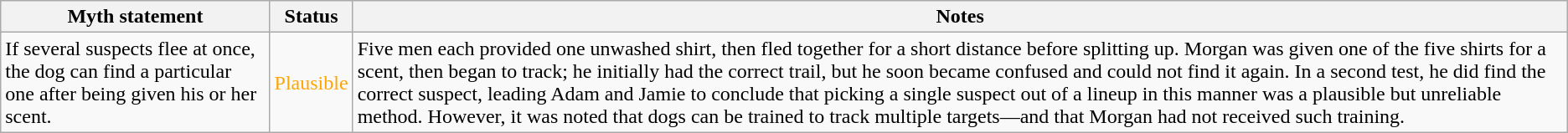<table class="wikitable plainrowheaders">
<tr>
<th>Myth statement</th>
<th>Status</th>
<th>Notes</th>
</tr>
<tr>
<td>If several suspects flee at once, the dog can find a particular one after being given his or her scent.</td>
<td style="color:orange">Plausible</td>
<td>Five men each provided one unwashed shirt, then fled together for a short distance before splitting up. Morgan was given one of the five shirts for a scent, then began to track; he initially had the correct trail, but he soon became confused and could not find it again. In a second test, he did find the correct suspect, leading Adam and Jamie to conclude that picking a single suspect out of a lineup in this manner was a plausible but unreliable method. However, it was noted that dogs can be trained to track multiple targets—and that Morgan had not received such training.</td>
</tr>
</table>
